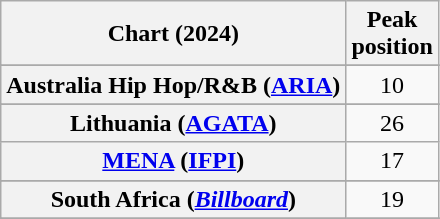<table class="wikitable sortable plainrowheaders" style="text-align:center">
<tr>
<th scope="col">Chart (2024)</th>
<th scope="col">Peak<br>position</th>
</tr>
<tr>
</tr>
<tr>
<th scope="row">Australia Hip Hop/R&B (<a href='#'>ARIA</a>)</th>
<td>10</td>
</tr>
<tr>
</tr>
<tr>
</tr>
<tr>
</tr>
<tr>
<th scope="row">Lithuania (<a href='#'>AGATA</a>)</th>
<td>26</td>
</tr>
<tr>
<th scope="row"><a href='#'>MENA</a> (<a href='#'>IFPI</a>)</th>
<td>17</td>
</tr>
<tr>
</tr>
<tr>
</tr>
<tr>
<th scope="row">South Africa (<em><a href='#'>Billboard</a></em>)</th>
<td>19</td>
</tr>
<tr>
</tr>
<tr>
</tr>
<tr>
</tr>
<tr>
</tr>
<tr>
</tr>
<tr>
</tr>
</table>
